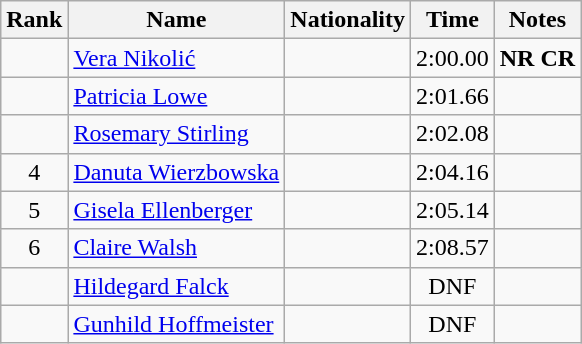<table class="wikitable sortable" style="text-align:center">
<tr>
<th>Rank</th>
<th>Name</th>
<th>Nationality</th>
<th>Time</th>
<th>Notes</th>
</tr>
<tr>
<td></td>
<td align=left><a href='#'>Vera Nikolić</a></td>
<td align=left></td>
<td>2:00.00</td>
<td><strong>NR CR</strong></td>
</tr>
<tr>
<td></td>
<td align=left><a href='#'>Patricia Lowe</a></td>
<td align=left></td>
<td>2:01.66</td>
<td></td>
</tr>
<tr>
<td></td>
<td align=left><a href='#'>Rosemary Stirling</a></td>
<td align=left></td>
<td>2:02.08</td>
<td></td>
</tr>
<tr>
<td>4</td>
<td align=left><a href='#'>Danuta Wierzbowska</a></td>
<td align=left></td>
<td>2:04.16</td>
<td></td>
</tr>
<tr>
<td>5</td>
<td align=left><a href='#'>Gisela Ellenberger</a></td>
<td align=left></td>
<td>2:05.14</td>
<td></td>
</tr>
<tr>
<td>6</td>
<td align=left><a href='#'>Claire Walsh</a></td>
<td align=left></td>
<td>2:08.57</td>
<td></td>
</tr>
<tr>
<td></td>
<td align=left><a href='#'>Hildegard Falck</a></td>
<td align=left></td>
<td>DNF</td>
<td></td>
</tr>
<tr>
<td></td>
<td align=left><a href='#'>Gunhild Hoffmeister</a></td>
<td align=left></td>
<td>DNF</td>
<td></td>
</tr>
</table>
